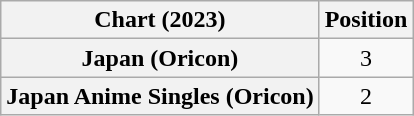<table class="wikitable sortable plainrowheaders" style="text-align:center">
<tr>
<th scope="col">Chart (2023)</th>
<th scope="col">Position</th>
</tr>
<tr>
<th scope="row">Japan (Oricon)</th>
<td>3</td>
</tr>
<tr>
<th scope="row">Japan Anime Singles (Oricon)</th>
<td>2</td>
</tr>
</table>
